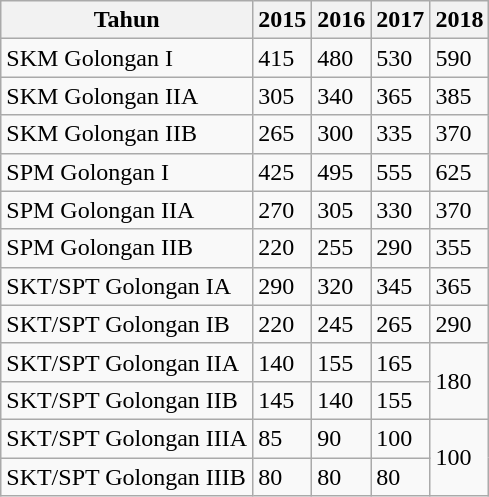<table class="wikitable">
<tr>
<th>Tahun</th>
<th>2015</th>
<th>2016</th>
<th>2017</th>
<th>2018</th>
</tr>
<tr>
<td>SKM Golongan I</td>
<td>415</td>
<td>480</td>
<td>530</td>
<td>590</td>
</tr>
<tr>
<td>SKM Golongan IIA</td>
<td>305</td>
<td>340</td>
<td>365</td>
<td>385</td>
</tr>
<tr>
<td>SKM Golongan IIB</td>
<td>265</td>
<td>300</td>
<td>335</td>
<td>370</td>
</tr>
<tr>
<td>SPM Golongan I</td>
<td>425</td>
<td>495</td>
<td>555</td>
<td>625</td>
</tr>
<tr>
<td>SPM Golongan IIA</td>
<td>270</td>
<td>305</td>
<td>330</td>
<td>370</td>
</tr>
<tr>
<td>SPM Golongan IIB</td>
<td>220</td>
<td>255</td>
<td>290</td>
<td>355</td>
</tr>
<tr>
<td>SKT/SPT Golongan IA</td>
<td>290</td>
<td>320</td>
<td>345</td>
<td>365</td>
</tr>
<tr>
<td>SKT/SPT Golongan IB</td>
<td>220</td>
<td>245</td>
<td>265</td>
<td>290</td>
</tr>
<tr>
<td>SKT/SPT Golongan IIA</td>
<td>140</td>
<td>155</td>
<td>165</td>
<td rowspan="2">180</td>
</tr>
<tr>
<td>SKT/SPT Golongan IIB</td>
<td>145</td>
<td>140</td>
<td>155</td>
</tr>
<tr>
<td>SKT/SPT Golongan IIIA</td>
<td>85</td>
<td>90</td>
<td>100</td>
<td rowspan="2">100</td>
</tr>
<tr>
<td>SKT/SPT Golongan IIIB</td>
<td>80</td>
<td>80</td>
<td>80</td>
</tr>
</table>
